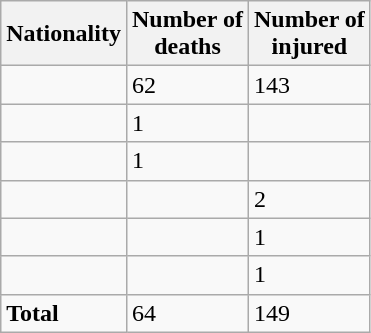<table class="wikitable sortable floatright">
<tr>
<th>Nationality</th>
<th>Number of<br>deaths</th>
<th>Number of<br>injured</th>
</tr>
<tr valign=top>
<td></td>
<td>62</td>
<td>143</td>
</tr>
<tr valign=top>
<td></td>
<td>1</td>
<td></td>
</tr>
<tr valign=top>
<td></td>
<td>1</td>
<td></td>
</tr>
<tr valign=top>
<td></td>
<td></td>
<td>2</td>
</tr>
<tr valign=top>
<td></td>
<td></td>
<td>1</td>
</tr>
<tr valign=top>
<td></td>
<td></td>
<td>1</td>
</tr>
<tr valign=top>
<td><strong>Total</strong></td>
<td>64</td>
<td>149</td>
</tr>
</table>
